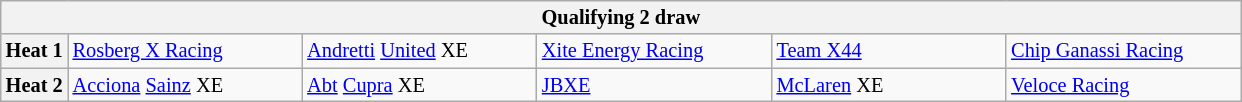<table class="wikitable" style="text-align:center; font-size:85%">
<tr>
<th colspan="6">Qualifying 2 draw</th>
</tr>
<tr>
<th>Heat 1</th>
<td width="150px" align="left"> <a href='#'>Rosberg X Racing</a></td>
<td width="150px" align="left"> <a href='#'>Andretti</a> <a href='#'>United</a> XE</td>
<td width="150px" align="left"> <a href='#'>Xite Energy Racing</a></td>
<td width="150px" align="left"> <a href='#'>Team X44</a></td>
<td width="150px" align="left"> <a href='#'>Chip Ganassi Racing</a></td>
</tr>
<tr>
<th>Heat 2</th>
<td width="150px" align="left"> <a href='#'>Acciona</a>  <a href='#'>Sainz</a> XE</td>
<td width="150px" align="left"> <a href='#'>Abt</a> <a href='#'>Cupra</a> XE</td>
<td width="150px" align="left"> <a href='#'>JBXE</a></td>
<td width="150px" align="left"> <a href='#'>McLaren</a> XE</td>
<td width="150px" align="left"> <a href='#'>Veloce Racing</a></td>
</tr>
</table>
